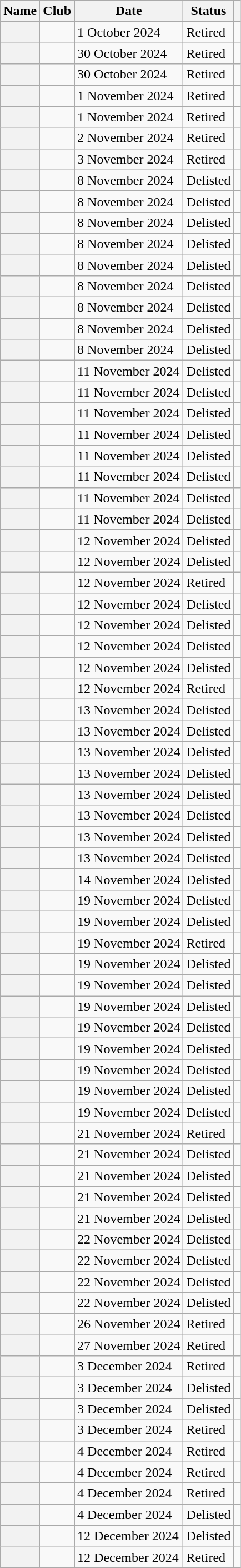<table class="wikitable sortable plainrowheaders">
<tr>
<th>Name</th>
<th>Club</th>
<th>Date</th>
<th>Status</th>
<th class=unsortable></th>
</tr>
<tr>
<th scope=row></th>
<td></td>
<td>1 October 2024</td>
<td>Retired</td>
<td align=center></td>
</tr>
<tr>
<th scope=row></th>
<td></td>
<td>30 October 2024</td>
<td>Retired</td>
<td align=center></td>
</tr>
<tr>
<th scope=row></th>
<td></td>
<td>30 October 2024</td>
<td>Retired</td>
<td align=center></td>
</tr>
<tr>
<th scope=row></th>
<td></td>
<td>1 November 2024</td>
<td>Retired</td>
<td align=center></td>
</tr>
<tr>
<th scope=row></th>
<td></td>
<td>1 November 2024</td>
<td>Retired</td>
<td align=center></td>
</tr>
<tr>
<th scope=row></th>
<td></td>
<td>2 November 2024</td>
<td>Retired</td>
<td align=center></td>
</tr>
<tr>
<th scope=row></th>
<td></td>
<td>3 November 2024</td>
<td>Retired</td>
<td align=center></td>
</tr>
<tr>
<th scope=row></th>
<td></td>
<td>8 November 2024</td>
<td>Delisted</td>
<td align=center></td>
</tr>
<tr>
<th scope=row></th>
<td></td>
<td>8 November 2024</td>
<td>Delisted</td>
<td align=center></td>
</tr>
<tr>
<th scope=row></th>
<td></td>
<td>8 November 2024</td>
<td>Delisted</td>
<td align=center></td>
</tr>
<tr>
<th scope=row></th>
<td></td>
<td>8 November 2024</td>
<td>Delisted</td>
<td align=center></td>
</tr>
<tr>
<th scope=row></th>
<td></td>
<td>8 November 2024</td>
<td>Delisted</td>
<td align=center></td>
</tr>
<tr>
<th scope=row></th>
<td></td>
<td>8 November 2024</td>
<td>Delisted</td>
<td align=center></td>
</tr>
<tr>
<th scope=row></th>
<td></td>
<td>8 November 2024</td>
<td>Delisted</td>
<td align=center></td>
</tr>
<tr>
<th scope=row></th>
<td></td>
<td>8 November 2024</td>
<td>Delisted</td>
<td align=center></td>
</tr>
<tr>
<th scope=row></th>
<td></td>
<td>8 November 2024</td>
<td>Delisted</td>
<td align=center></td>
</tr>
<tr>
<th scope=row></th>
<td></td>
<td>11 November 2024</td>
<td>Delisted</td>
<td align=center></td>
</tr>
<tr>
<th scope=row></th>
<td></td>
<td>11 November 2024</td>
<td>Delisted</td>
<td align=center></td>
</tr>
<tr>
<th scope=row></th>
<td></td>
<td>11 November 2024</td>
<td>Delisted</td>
<td align=center></td>
</tr>
<tr>
<th scope=row></th>
<td></td>
<td>11 November 2024</td>
<td>Delisted</td>
<td align=center></td>
</tr>
<tr>
<th scope=row></th>
<td></td>
<td>11 November 2024</td>
<td>Delisted</td>
<td align=center></td>
</tr>
<tr>
<th scope=row></th>
<td></td>
<td>11 November 2024</td>
<td>Delisted</td>
<td align=center></td>
</tr>
<tr>
<th scope=row></th>
<td></td>
<td>11 November 2024</td>
<td>Delisted</td>
<td align=center></td>
</tr>
<tr>
<th scope=row></th>
<td></td>
<td>11 November 2024</td>
<td>Delisted</td>
<td align=center></td>
</tr>
<tr>
<th scope=row></th>
<td></td>
<td>12 November 2024</td>
<td>Delisted</td>
<td align=center></td>
</tr>
<tr>
<th scope=row></th>
<td></td>
<td>12 November 2024</td>
<td>Delisted</td>
<td align=center></td>
</tr>
<tr>
<th scope=row></th>
<td></td>
<td>12 November 2024</td>
<td>Retired</td>
<td align=center></td>
</tr>
<tr>
<th scope=row></th>
<td></td>
<td>12 November 2024</td>
<td>Delisted</td>
<td align=center></td>
</tr>
<tr>
<th scope=row></th>
<td></td>
<td>12 November 2024</td>
<td>Delisted</td>
<td align=center></td>
</tr>
<tr>
<th scope=row></th>
<td></td>
<td>12 November 2024</td>
<td>Delisted</td>
<td align=center></td>
</tr>
<tr>
<th scope=row></th>
<td></td>
<td>12 November 2024</td>
<td>Delisted</td>
<td align=center></td>
</tr>
<tr>
<th scope=row></th>
<td></td>
<td>12 November 2024</td>
<td>Retired</td>
<td align=center></td>
</tr>
<tr>
<th scope=row></th>
<td></td>
<td>13 November 2024</td>
<td>Delisted</td>
<td align=center></td>
</tr>
<tr>
<th scope=row></th>
<td></td>
<td>13 November 2024</td>
<td>Delisted</td>
<td align=center></td>
</tr>
<tr>
<th scope=row></th>
<td></td>
<td>13 November 2024</td>
<td>Delisted</td>
<td align=center></td>
</tr>
<tr>
<th scope=row></th>
<td></td>
<td>13 November 2024</td>
<td>Delisted</td>
<td align=center></td>
</tr>
<tr>
<th scope=row></th>
<td></td>
<td>13 November 2024</td>
<td>Delisted</td>
<td align=center></td>
</tr>
<tr>
<th scope=row></th>
<td></td>
<td>13 November 2024</td>
<td>Delisted</td>
<td align=center></td>
</tr>
<tr>
<th scope=row></th>
<td></td>
<td>13 November 2024</td>
<td>Delisted</td>
<td align=center></td>
</tr>
<tr>
<th scope=row></th>
<td></td>
<td>13 November 2024</td>
<td>Delisted</td>
<td align=center></td>
</tr>
<tr>
<th scope=row></th>
<td></td>
<td>14 November 2024</td>
<td>Delisted</td>
<td align=center></td>
</tr>
<tr>
<th scope=row></th>
<td></td>
<td>19 November 2024</td>
<td>Delisted</td>
<td align=center></td>
</tr>
<tr>
<th scope=row></th>
<td></td>
<td>19 November 2024</td>
<td>Delisted</td>
<td align=center></td>
</tr>
<tr>
<th scope=row></th>
<td></td>
<td>19 November 2024</td>
<td>Retired</td>
<td align=center></td>
</tr>
<tr>
<th scope=row></th>
<td></td>
<td>19 November 2024</td>
<td>Delisted</td>
<td align=center></td>
</tr>
<tr>
<th scope=row></th>
<td></td>
<td>19 November 2024</td>
<td>Delisted</td>
<td align=center></td>
</tr>
<tr>
<th scope=row></th>
<td></td>
<td>19 November 2024</td>
<td>Delisted</td>
<td align=center></td>
</tr>
<tr>
<th scope=row></th>
<td></td>
<td>19 November 2024</td>
<td>Delisted</td>
<td align=center></td>
</tr>
<tr>
<th scope=row></th>
<td></td>
<td>19 November 2024</td>
<td>Delisted</td>
<td align=center></td>
</tr>
<tr>
<th scope=row></th>
<td></td>
<td>19 November 2024</td>
<td>Delisted</td>
<td align=center></td>
</tr>
<tr>
<th scope=row></th>
<td></td>
<td>19 November 2024</td>
<td>Delisted</td>
<td align=center></td>
</tr>
<tr>
<th scope=row></th>
<td></td>
<td>19 November 2024</td>
<td>Delisted</td>
<td align=center></td>
</tr>
<tr>
<th scope=row></th>
<td></td>
<td>21 November 2024</td>
<td>Retired</td>
<td align=center></td>
</tr>
<tr>
<th scope=row></th>
<td></td>
<td>21 November 2024</td>
<td>Delisted</td>
<td align=center></td>
</tr>
<tr>
<th scope=row></th>
<td></td>
<td>21 November 2024</td>
<td>Delisted</td>
<td align=center></td>
</tr>
<tr>
<th scope=row></th>
<td></td>
<td>21 November 2024</td>
<td>Delisted</td>
<td align=center></td>
</tr>
<tr>
<th scope=row></th>
<td></td>
<td>21 November 2024</td>
<td>Delisted</td>
<td align=center></td>
</tr>
<tr>
<th scope=row></th>
<td></td>
<td>22 November 2024</td>
<td>Delisted</td>
<td align=center></td>
</tr>
<tr>
<th scope=row></th>
<td></td>
<td>22 November 2024</td>
<td>Delisted</td>
<td align=center></td>
</tr>
<tr>
<th scope=row></th>
<td></td>
<td>22 November 2024</td>
<td>Delisted</td>
<td align=center></td>
</tr>
<tr>
<th scope=row></th>
<td></td>
<td>22 November 2024</td>
<td>Delisted</td>
<td align=center></td>
</tr>
<tr>
<th scope=row></th>
<td></td>
<td>26 November 2024</td>
<td>Retired</td>
<td align=center></td>
</tr>
<tr>
<th scope=row></th>
<td></td>
<td>27 November 2024</td>
<td>Retired</td>
<td align=center></td>
</tr>
<tr>
<th scope=row></th>
<td></td>
<td>3 December 2024</td>
<td>Retired</td>
<td align=center></td>
</tr>
<tr>
<th scope=row></th>
<td></td>
<td>3 December 2024</td>
<td>Delisted</td>
<td align=center></td>
</tr>
<tr>
<th scope=row></th>
<td></td>
<td>3 December 2024</td>
<td>Delisted</td>
<td align=center></td>
</tr>
<tr>
<th scope=row></th>
<td></td>
<td>3 December 2024</td>
<td>Retired</td>
<td align=center></td>
</tr>
<tr>
<th scope=row></th>
<td></td>
<td>4 December 2024</td>
<td>Retired</td>
<td align=center></td>
</tr>
<tr>
<th scope=row></th>
<td></td>
<td>4 December 2024</td>
<td>Retired</td>
<td align=center></td>
</tr>
<tr>
<th scope=row></th>
<td></td>
<td>4 December 2024</td>
<td>Retired</td>
<td align=center></td>
</tr>
<tr>
<th scope=row></th>
<td></td>
<td>4 December 2024</td>
<td>Delisted</td>
<td align=center></td>
</tr>
<tr>
<th scope=row></th>
<td></td>
<td>12 December 2024</td>
<td>Delisted</td>
<td align-center></td>
</tr>
<tr>
<th scope=row></th>
<td></td>
<td>12 December 2024</td>
<td>Retired</td>
<td align=center></td>
</tr>
</table>
